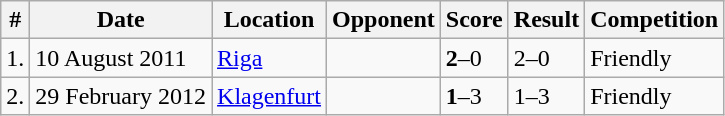<table class="wikitable">
<tr>
<th>#</th>
<th>Date</th>
<th>Location</th>
<th>Opponent</th>
<th>Score</th>
<th>Result</th>
<th>Competition</th>
</tr>
<tr>
<td>1.</td>
<td>10 August 2011</td>
<td><a href='#'>Riga</a></td>
<td></td>
<td><strong>2</strong>–0</td>
<td>2–0</td>
<td>Friendly</td>
</tr>
<tr>
<td>2.</td>
<td>29 February 2012</td>
<td><a href='#'>Klagenfurt</a></td>
<td></td>
<td><strong>1</strong>–3</td>
<td>1–3</td>
<td>Friendly</td>
</tr>
</table>
